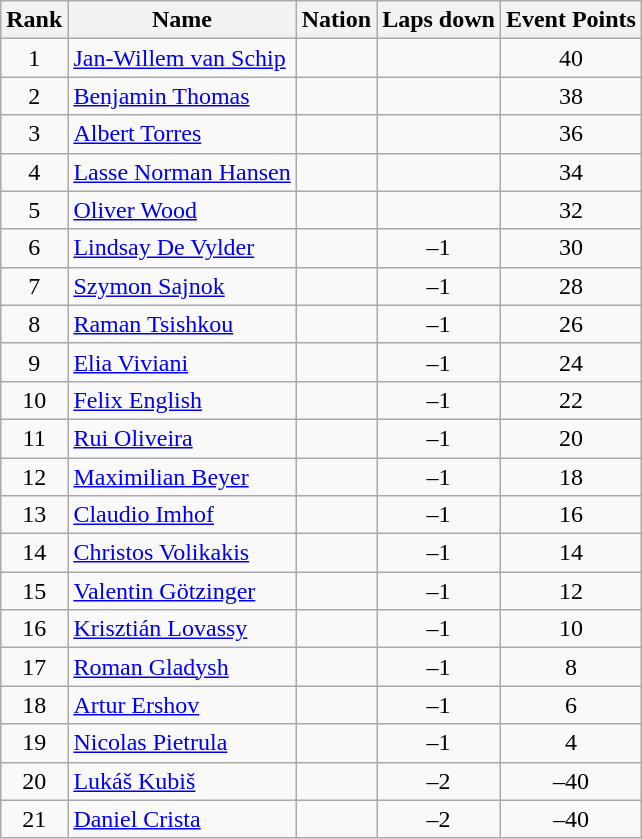<table class="wikitable sortable" style="text-align:center">
<tr>
<th>Rank</th>
<th>Name</th>
<th>Nation</th>
<th>Laps down</th>
<th>Event Points</th>
</tr>
<tr>
<td>1</td>
<td align=left><a href='#'>Jan-Willem van Schip</a></td>
<td align=left></td>
<td></td>
<td>40</td>
</tr>
<tr>
<td>2</td>
<td align=left><a href='#'>Benjamin Thomas</a></td>
<td align=left></td>
<td></td>
<td>38</td>
</tr>
<tr>
<td>3</td>
<td align=left><a href='#'>Albert Torres</a></td>
<td align=left></td>
<td></td>
<td>36</td>
</tr>
<tr>
<td>4</td>
<td align=left><a href='#'>Lasse Norman Hansen</a></td>
<td align=left></td>
<td></td>
<td>34</td>
</tr>
<tr>
<td>5</td>
<td align=left><a href='#'>Oliver Wood</a></td>
<td align=left></td>
<td></td>
<td>32</td>
</tr>
<tr>
<td>6</td>
<td align=left><a href='#'>Lindsay De Vylder</a></td>
<td align=left></td>
<td>–1</td>
<td>30</td>
</tr>
<tr>
<td>7</td>
<td align=left><a href='#'>Szymon Sajnok</a></td>
<td align=left></td>
<td>–1</td>
<td>28</td>
</tr>
<tr>
<td>8</td>
<td align=left><a href='#'>Raman Tsishkou</a></td>
<td align=left></td>
<td>–1</td>
<td>26</td>
</tr>
<tr>
<td>9</td>
<td align=left><a href='#'>Elia Viviani</a></td>
<td align=left></td>
<td>–1</td>
<td>24</td>
</tr>
<tr>
<td>10</td>
<td align=left><a href='#'>Felix English</a></td>
<td align=left></td>
<td>–1</td>
<td>22</td>
</tr>
<tr>
<td>11</td>
<td align=left><a href='#'>Rui Oliveira</a></td>
<td align=left></td>
<td>–1</td>
<td>20</td>
</tr>
<tr>
<td>12</td>
<td align=left><a href='#'>Maximilian Beyer</a></td>
<td align=left></td>
<td>–1</td>
<td>18</td>
</tr>
<tr>
<td>13</td>
<td align=left><a href='#'>Claudio Imhof</a></td>
<td align=left></td>
<td>–1</td>
<td>16</td>
</tr>
<tr>
<td>14</td>
<td align=left><a href='#'>Christos Volikakis</a></td>
<td align=left></td>
<td>–1</td>
<td>14</td>
</tr>
<tr>
<td>15</td>
<td align=left><a href='#'>Valentin Götzinger</a></td>
<td align=left></td>
<td>–1</td>
<td>12</td>
</tr>
<tr>
<td>16</td>
<td align=left><a href='#'>Krisztián Lovassy</a></td>
<td align=left></td>
<td>–1</td>
<td>10</td>
</tr>
<tr>
<td>17</td>
<td align=left><a href='#'>Roman Gladysh</a></td>
<td align=left></td>
<td>–1</td>
<td>8</td>
</tr>
<tr>
<td>18</td>
<td align=left><a href='#'>Artur Ershov</a></td>
<td align=left></td>
<td>–1</td>
<td>6</td>
</tr>
<tr>
<td>19</td>
<td align=left><a href='#'>Nicolas Pietrula</a></td>
<td align=left></td>
<td>–1</td>
<td>4</td>
</tr>
<tr>
<td>20</td>
<td align=left><a href='#'>Lukáš Kubiš</a></td>
<td align=left></td>
<td>–2</td>
<td>–40</td>
</tr>
<tr>
<td>21</td>
<td align=left><a href='#'>Daniel Crista</a></td>
<td align=left></td>
<td>–2</td>
<td>–40</td>
</tr>
</table>
